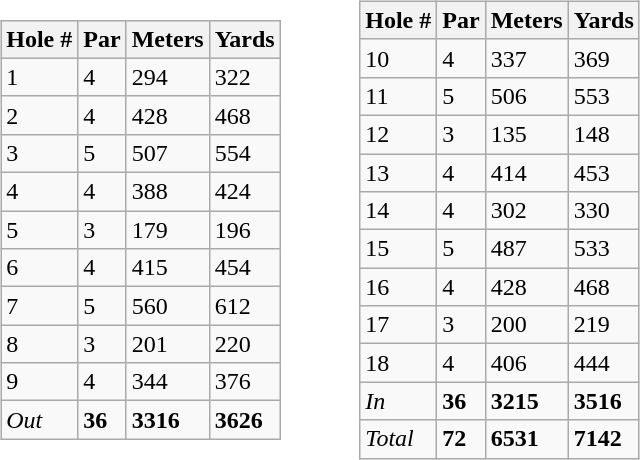<table style="margin:auto; align:left;">
<tr>
<td><br><table class=wikitable style="text-align:left">
<tr>
<th>Hole #</th>
<th>Par</th>
<th>Meters</th>
<th>Yards</th>
</tr>
<tr>
<td>1</td>
<td>4</td>
<td>294</td>
<td>322</td>
</tr>
<tr>
<td>2</td>
<td>4</td>
<td>428</td>
<td>468</td>
</tr>
<tr>
<td>3</td>
<td>5</td>
<td>507</td>
<td>554</td>
</tr>
<tr>
<td>4</td>
<td>4</td>
<td>388</td>
<td>424</td>
</tr>
<tr>
<td>5</td>
<td>3</td>
<td>179</td>
<td>196</td>
</tr>
<tr>
<td>6</td>
<td>4</td>
<td>415</td>
<td>454</td>
</tr>
<tr>
<td>7</td>
<td>5</td>
<td>560</td>
<td>612</td>
</tr>
<tr>
<td>8</td>
<td>3</td>
<td>201</td>
<td>220</td>
</tr>
<tr>
<td>9</td>
<td>4</td>
<td>344</td>
<td>376</td>
</tr>
<tr>
<td><em>Out</em></td>
<td><strong>36</strong></td>
<td><strong>3316</strong></td>
<td><strong>3626</strong></td>
</tr>
</table>
</td>
<td>       </td>
<td><br><table class=wikitable style="text-align:left">
<tr>
<th>Hole #</th>
<th>Par</th>
<th>Meters</th>
<th>Yards</th>
</tr>
<tr>
<td>10</td>
<td>4</td>
<td>337</td>
<td>369</td>
</tr>
<tr>
<td>11</td>
<td>5</td>
<td>506</td>
<td>553</td>
</tr>
<tr>
<td>12</td>
<td>3</td>
<td>135</td>
<td>148</td>
</tr>
<tr>
<td>13</td>
<td>4</td>
<td>414</td>
<td>453</td>
</tr>
<tr>
<td>14</td>
<td>4</td>
<td>302</td>
<td>330</td>
</tr>
<tr>
<td>15</td>
<td>5</td>
<td>487</td>
<td>533</td>
</tr>
<tr>
<td>16</td>
<td>4</td>
<td>428</td>
<td>468</td>
</tr>
<tr>
<td>17</td>
<td>3</td>
<td>200</td>
<td>219</td>
</tr>
<tr>
<td>18</td>
<td>4</td>
<td>406</td>
<td>444</td>
</tr>
<tr>
<td><em>In</em></td>
<td><strong>36</strong></td>
<td><strong>3215</strong></td>
<td><strong>3516</strong></td>
</tr>
<tr>
<td><em>Total</em></td>
<td><strong>72</strong></td>
<td><strong>6531</strong></td>
<td><strong>7142</strong></td>
</tr>
</table>
</td>
</tr>
</table>
